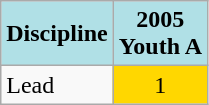<table class="wikitable" style="text-align: center;">
<tr>
<th style="background: #b0e0e6;">Discipline</th>
<th style="background: #b0e0e6;">2005<br>Youth A</th>
</tr>
<tr>
<td align="left">Lead</td>
<td style="background: gold;">1</td>
</tr>
</table>
